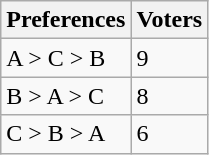<table class="wikitable">
<tr>
<th>Preferences</th>
<th>Voters</th>
</tr>
<tr>
<td>A > C > B</td>
<td>9</td>
</tr>
<tr>
<td>B > A > C</td>
<td>8</td>
</tr>
<tr>
<td>C > B > A</td>
<td>6</td>
</tr>
</table>
